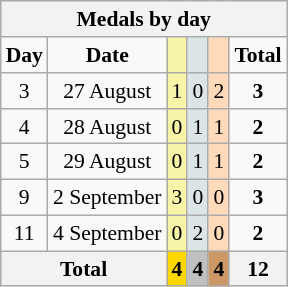<table class="wikitable" style="font-size:90%; float:right">
<tr align=center>
<th colspan=7>Medals by day</th>
</tr>
<tr align=center>
<td><strong>Day</strong></td>
<td><strong>Date</strong></td>
<td style="background:#f7f6a8;"></td>
<td style="background:#dce5e5;"></td>
<td style="background:#ffdab9;"></td>
<td><strong>Total</strong></td>
</tr>
<tr align=center>
<td>3</td>
<td>27 August</td>
<td style="background:#f7f6a8;">1</td>
<td style="background:#dce5e5;">0</td>
<td style="background:#ffdab9;">2</td>
<td><strong>3</strong></td>
</tr>
<tr align=center>
<td>4</td>
<td>28 August</td>
<td style="background:#f7f6a8;">0</td>
<td style="background:#dce5e5;">1</td>
<td style="background:#ffdab9;">1</td>
<td><strong>2</strong></td>
</tr>
<tr align=center>
<td>5</td>
<td>29 August</td>
<td style="background:#f7f6a8;">0</td>
<td style="background:#dce5e5;">1</td>
<td style="background:#ffdab9;">1</td>
<td><strong>2</strong></td>
</tr>
<tr align=center>
<td>9</td>
<td>2 September</td>
<td style="background:#f7f6a8;">3</td>
<td style="background:#dce5e5;">0</td>
<td style="background:#ffdab9;">0</td>
<td><strong>3</strong></td>
</tr>
<tr align=center>
<td>11</td>
<td>4 September</td>
<td style="background:#f7f6a8;">0</td>
<td style="background:#dce5e5;">2</td>
<td style="background:#ffdab9;">0</td>
<td><strong>2</strong></td>
</tr>
<tr style="text-align:center">
<th colspan=2>Total</th>
<th style="background:gold">4</th>
<th style="background:silver">4</th>
<th style="background:#c96">4</th>
<th>12</th>
</tr>
</table>
